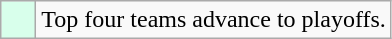<table class="wikitable">
<tr>
<td bgcolor=#d8ffeb>    </td>
<td>Top four teams advance to playoffs.</td>
</tr>
</table>
